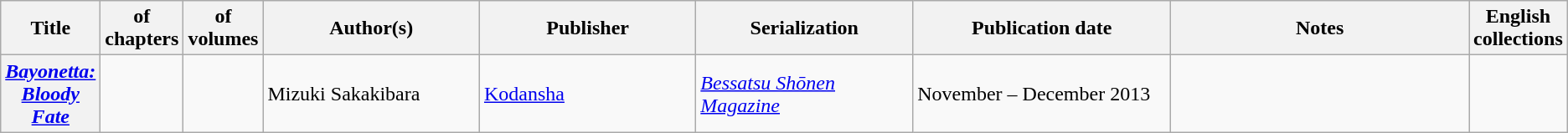<table class="wikitable">
<tr>
<th>Title</th>
<th style="width:40pt"> of chapters</th>
<th style="width:40pt"> of volumes</th>
<th style="width:125pt">Author(s)</th>
<th style="width:125pt">Publisher</th>
<th style="width:125pt">Serialization</th>
<th style="width:150pt">Publication date</th>
<th style="width:175pt">Notes</th>
<th>English collections</th>
</tr>
<tr>
<th><em><a href='#'>Bayonetta: Bloody Fate</a></em> <br> </th>
<td></td>
<td></td>
<td>Mizuki Sakakibara</td>
<td><a href='#'>Kodansha</a></td>
<td><em><a href='#'>Bessatsu Shōnen Magazine</a></em></td>
<td>November – December 2013</td>
<td></td>
<td></td>
</tr>
</table>
